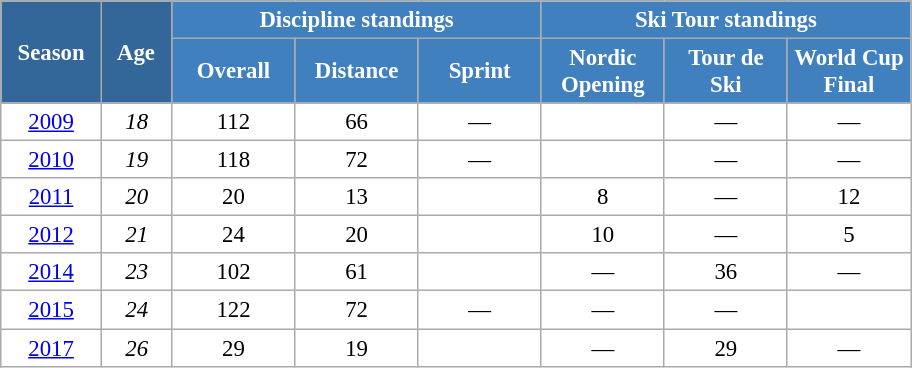<table class="wikitable" style="font-size:95%; text-align:center; border:grey solid 1px; border-collapse:collapse; background:#ffffff;">
<tr>
<th style="background-color:#369; color:white; width:60px;" rowspan="2"> Season </th>
<th style="background-color:#369; color:white; width:40px;" rowspan="2"> Age </th>
<th style="background-color:#4180be; color:white;" colspan="3">Discipline standings</th>
<th style="background-color:#4180be; color:white;" colspan="3">Ski Tour standings</th>
</tr>
<tr>
<th style="background-color:#4180be; color:white; width:75px;">Overall</th>
<th style="background-color:#4180be; color:white; width:75px;">Distance</th>
<th style="background-color:#4180be; color:white; width:75px;">Sprint</th>
<th style="background-color:#4180be; color:white; width:75px;">Nordic<br>Opening</th>
<th style="background-color:#4180be; color:white; width:75px;">Tour de<br>Ski</th>
<th style="background-color:#4180be; color:white; width:75px;">World Cup<br>Final</th>
</tr>
<tr>
<td><a href='#'>2009</a></td>
<td><em>18</em></td>
<td>112</td>
<td>66</td>
<td>—</td>
<td></td>
<td>—</td>
<td>—</td>
</tr>
<tr>
<td><a href='#'>2010</a></td>
<td><em>19</em></td>
<td>118</td>
<td>72</td>
<td>—</td>
<td></td>
<td>—</td>
<td>—</td>
</tr>
<tr>
<td><a href='#'>2011</a></td>
<td><em>20</em></td>
<td>20</td>
<td>13</td>
<td></td>
<td>8</td>
<td>—</td>
<td>12</td>
</tr>
<tr>
<td><a href='#'>2012</a></td>
<td><em>21</em></td>
<td>24</td>
<td>20</td>
<td></td>
<td>10</td>
<td>—</td>
<td>5</td>
</tr>
<tr>
<td><a href='#'>2014</a></td>
<td><em>23</em></td>
<td>102</td>
<td>61</td>
<td></td>
<td>—</td>
<td>36</td>
<td>—</td>
</tr>
<tr>
<td><a href='#'>2015</a></td>
<td><em>24</em></td>
<td>122</td>
<td>72</td>
<td>—</td>
<td>—</td>
<td>—</td>
<td></td>
</tr>
<tr>
<td><a href='#'>2017</a></td>
<td><em>26</em></td>
<td>29</td>
<td>19</td>
<td></td>
<td>—</td>
<td>29</td>
<td>—</td>
</tr>
</table>
